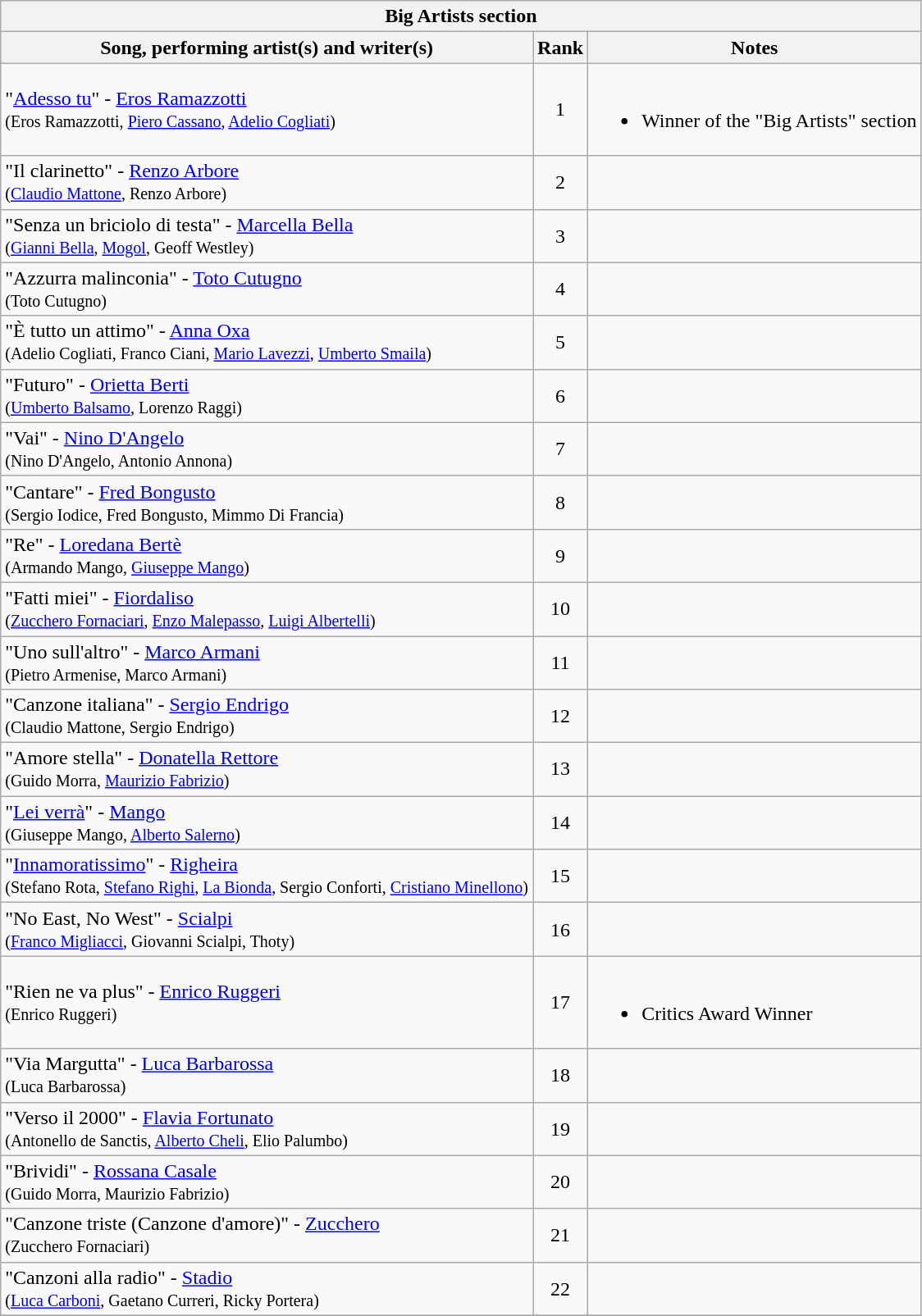<table class="plainrowheaders wikitable">
<tr>
<th colspan="3">Big Artists section </th>
</tr>
<tr>
<th>Song, performing artist(s) and writer(s)</th>
<th>Rank</th>
<th>Notes</th>
</tr>
<tr>
<td>"<a href='#'>Adesso tu</a>" -  <a href='#'>Eros Ramazzotti</a> <br><small>(Eros Ramazzotti, <a href='#'>Piero Cassano</a>, <a href='#'>Adelio Cogliati</a>)</small></td>
<td align="center">1</td>
<td><br><ul><li>Winner of the "Big Artists" section</li></ul></td>
</tr>
<tr>
<td>"Il clarinetto" - <a href='#'>Renzo Arbore</a><br><small>(<a href='#'>Claudio Mattone</a>, Renzo Arbore)</small></td>
<td align="center">2</td>
<td></td>
</tr>
<tr>
<td>"Senza un briciolo di testa" -  <a href='#'>Marcella Bella</a><br><small>(<a href='#'>Gianni Bella</a>, <a href='#'>Mogol</a>, Geoff Westley)</small></td>
<td align="center">3</td>
<td></td>
</tr>
<tr>
<td>"Azzurra malinconia" -  <a href='#'>Toto Cutugno</a><br> <small>(Toto Cutugno)</small></td>
<td align="center">4</td>
<td></td>
</tr>
<tr>
<td>"È tutto un attimo" - <a href='#'>Anna Oxa</a><br> <small>(Adelio Cogliati, Franco Ciani, <a href='#'>Mario Lavezzi</a>, <a href='#'>Umberto Smaila</a>)</small></td>
<td align="center">5</td>
<td></td>
</tr>
<tr>
<td>"Futuro" - <a href='#'>Orietta Berti</a>  <br><small>(<a href='#'>Umberto Balsamo</a>, Lorenzo Raggi)</small></td>
<td align="center">6</td>
<td></td>
</tr>
<tr>
<td>"Vai" -  <a href='#'>Nino D'Angelo</a><br> <small>(Nino D'Angelo, Antonio Annona)</small></td>
<td align="center">7</td>
<td></td>
</tr>
<tr>
<td>"Cantare" - <a href='#'>Fred Bongusto</a><br><small>(Sergio Iodice, Fred Bongusto, Mimmo Di Francia)</small></td>
<td align="center">8</td>
<td></td>
</tr>
<tr>
<td>"Re" - <a href='#'>Loredana Bertè</a><br><small>(Armando Mango, <a href='#'>Giuseppe Mango</a>)</small></td>
<td align="center">9</td>
<td></td>
</tr>
<tr>
<td>"Fatti miei" - <a href='#'>Fiordaliso</a><br><small>(<a href='#'>Zucchero Fornaciari</a>, <a href='#'>Enzo Malepasso</a>, <a href='#'>Luigi Albertelli</a>)</small></td>
<td align="center">10</td>
<td></td>
</tr>
<tr>
<td>"Uno sull'altro" - <a href='#'>Marco Armani</a> <br><small>(Pietro Armenise, Marco Armani)</small></td>
<td align="center">11</td>
<td></td>
</tr>
<tr>
<td>"Canzone italiana" -  <a href='#'>Sergio Endrigo</a><br> <small>(Claudio Mattone, Sergio Endrigo)</small></td>
<td align="center">12</td>
<td></td>
</tr>
<tr>
<td>"Amore stella" - <a href='#'>Donatella Rettore</a><br> <small>(Guido Morra, <a href='#'>Maurizio Fabrizio</a>)</small></td>
<td align="center">13</td>
<td></td>
</tr>
<tr>
<td>"<a href='#'>Lei verrà</a>" - <a href='#'>Mango</a><br><small>(Giuseppe Mango, <a href='#'>Alberto Salerno</a>)</small></td>
<td align="center">14</td>
<td></td>
</tr>
<tr>
<td>"<a href='#'>Innamoratissimo</a>" - <a href='#'>Righeira</a> <br><small>(Stefano Rota, <a href='#'>Stefano Righi</a>, <a href='#'>La Bionda</a>, Sergio Conforti, <a href='#'>Cristiano Minellono</a>)</small></td>
<td align="center">15</td>
<td></td>
</tr>
<tr>
<td>"No East, No West" -  <a href='#'>Scialpi</a><br><small>(<a href='#'>Franco Migliacci</a>, Giovanni Scialpi, Thoty)</small></td>
<td align="center">16</td>
<td></td>
</tr>
<tr>
<td>"Rien ne va plus" - <a href='#'>Enrico Ruggeri</a><br> <small>(Enrico Ruggeri)</small></td>
<td align="center">17</td>
<td><br><ul><li>Critics Award Winner</li></ul></td>
</tr>
<tr>
<td>"Via Margutta" -  <a href='#'>Luca Barbarossa</a> <br><small>(Luca Barbarossa)</small></td>
<td align="center">18</td>
<td></td>
</tr>
<tr>
<td>"Verso il 2000" - <a href='#'>Flavia Fortunato</a>  <br><small>(Antonello de Sanctis, <a href='#'>Alberto Cheli</a>, Elio Palumbo)</small></td>
<td align="center">19</td>
<td></td>
</tr>
<tr>
<td>"Brividi" - <a href='#'>Rossana Casale</a><br><small>(Guido Morra, Maurizio Fabrizio)</small></td>
<td align="center">20</td>
<td></td>
</tr>
<tr>
<td>"Canzone triste (Canzone d'amore)" -  <a href='#'>Zucchero</a> <br><small>(Zucchero Fornaciari)</small></td>
<td align="center">21</td>
<td></td>
</tr>
<tr>
<td>"Canzoni alla radio" - <a href='#'>Stadio</a> <br><small>(<a href='#'>Luca Carboni</a>, Gaetano Curreri, Ricky Portera)</small></td>
<td align="center">22</td>
<td></td>
</tr>
<tr>
</tr>
</table>
